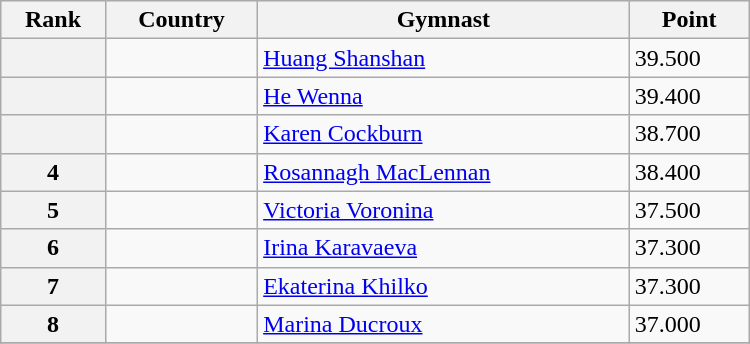<table class="wikitable" width=500>
<tr bgcolor="#efefef">
<th>Rank</th>
<th>Country</th>
<th>Gymnast</th>
<th>Point</th>
</tr>
<tr>
<th></th>
<td></td>
<td><a href='#'>Huang Shanshan</a></td>
<td>39.500</td>
</tr>
<tr>
<th></th>
<td></td>
<td><a href='#'>He Wenna</a></td>
<td>39.400</td>
</tr>
<tr>
<th></th>
<td></td>
<td><a href='#'>Karen Cockburn</a></td>
<td>38.700</td>
</tr>
<tr>
<th>4</th>
<td></td>
<td><a href='#'>Rosannagh MacLennan</a></td>
<td>38.400</td>
</tr>
<tr>
<th>5</th>
<td></td>
<td><a href='#'>Victoria Voronina</a></td>
<td>37.500</td>
</tr>
<tr>
<th>6</th>
<td></td>
<td><a href='#'>Irina Karavaeva</a></td>
<td>37.300</td>
</tr>
<tr>
<th>7</th>
<td></td>
<td><a href='#'>Ekaterina Khilko</a></td>
<td>37.300</td>
</tr>
<tr>
<th>8</th>
<td></td>
<td><a href='#'>Marina Ducroux</a></td>
<td>37.000</td>
</tr>
<tr>
</tr>
</table>
